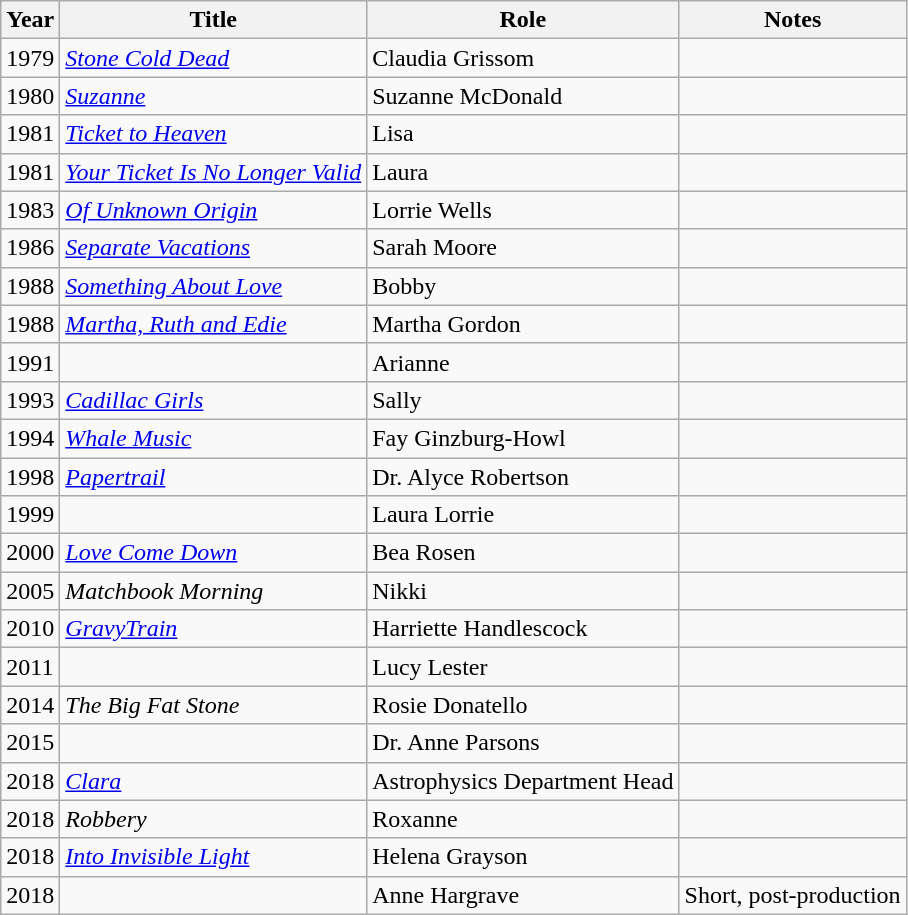<table class="wikitable sortable">
<tr>
<th>Year</th>
<th>Title</th>
<th>Role</th>
<th class="unsortable">Notes</th>
</tr>
<tr>
<td>1979</td>
<td><em><a href='#'>Stone Cold Dead</a></em></td>
<td>Claudia Grissom</td>
<td></td>
</tr>
<tr>
<td>1980</td>
<td><em><a href='#'>Suzanne</a></em></td>
<td>Suzanne McDonald</td>
<td></td>
</tr>
<tr>
<td>1981</td>
<td><em><a href='#'>Ticket to Heaven</a></em></td>
<td>Lisa</td>
<td></td>
</tr>
<tr>
<td>1981</td>
<td><em><a href='#'>Your Ticket Is No Longer Valid</a></em></td>
<td>Laura</td>
<td></td>
</tr>
<tr>
<td>1983</td>
<td><em><a href='#'>Of Unknown Origin</a></em></td>
<td>Lorrie Wells</td>
<td></td>
</tr>
<tr>
<td>1986</td>
<td><em><a href='#'>Separate Vacations</a></em></td>
<td>Sarah Moore</td>
<td></td>
</tr>
<tr>
<td>1988</td>
<td><em><a href='#'>Something About Love</a></em></td>
<td>Bobby</td>
<td></td>
</tr>
<tr>
<td>1988</td>
<td><em><a href='#'>Martha, Ruth and Edie</a></em></td>
<td>Martha Gordon</td>
<td></td>
</tr>
<tr>
<td>1991</td>
<td><em></em></td>
<td>Arianne</td>
<td></td>
</tr>
<tr>
<td>1993</td>
<td><em><a href='#'>Cadillac Girls</a></em></td>
<td>Sally</td>
<td></td>
</tr>
<tr>
<td>1994</td>
<td><em><a href='#'>Whale Music</a></em></td>
<td>Fay Ginzburg-Howl</td>
<td></td>
</tr>
<tr>
<td>1998</td>
<td><em><a href='#'>Papertrail</a></em></td>
<td>Dr. Alyce Robertson</td>
<td></td>
</tr>
<tr>
<td>1999</td>
<td><em></em></td>
<td>Laura Lorrie</td>
<td></td>
</tr>
<tr>
<td>2000</td>
<td><em><a href='#'>Love Come Down</a></em></td>
<td>Bea Rosen</td>
<td></td>
</tr>
<tr>
<td>2005</td>
<td><em>Matchbook Morning</em></td>
<td>Nikki</td>
<td></td>
</tr>
<tr>
<td>2010</td>
<td><em><a href='#'>GravyTrain</a></em></td>
<td>Harriette Handlescock</td>
<td></td>
</tr>
<tr>
<td>2011</td>
<td><em></em></td>
<td>Lucy Lester</td>
<td></td>
</tr>
<tr>
<td>2014</td>
<td data-sort-value="Big Fat Stone, The"><em>The Big Fat Stone</em></td>
<td>Rosie Donatello</td>
<td></td>
</tr>
<tr>
<td>2015</td>
<td><em></em></td>
<td>Dr. Anne Parsons</td>
<td></td>
</tr>
<tr>
<td>2018</td>
<td><em><a href='#'>Clara</a></em></td>
<td>Astrophysics Department Head</td>
<td></td>
</tr>
<tr>
<td>2018</td>
<td><em>Robbery</em></td>
<td>Roxanne</td>
<td></td>
</tr>
<tr>
<td>2018</td>
<td><em><a href='#'>Into Invisible Light</a></em></td>
<td>Helena Grayson</td>
<td></td>
</tr>
<tr>
<td>2018</td>
<td><em></em></td>
<td>Anne Hargrave</td>
<td>Short, post-production</td>
</tr>
</table>
